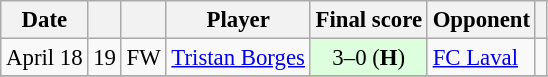<table class="wikitable sortable" style="text-align:center; font-size:95%;">
<tr>
<th>Date</th>
<th></th>
<th></th>
<th>Player</th>
<th>Final score</th>
<th>Opponent</th>
<th class="unsortable"></th>
</tr>
<tr>
<td style="text-align:left;" data-sort-value="1">April 18</td>
<td>19</td>
<td>FW</td>
<td style="text-align:left;" data-sort-value="Borges"> <a href='#'>Tristan Borges</a></td>
<td style="background:#dfd;">3–0 (<strong>H</strong>)</td>
<td style="text-align:left;"><a href='#'>FC Laval</a></td>
<td></td>
</tr>
<tr>
</tr>
</table>
